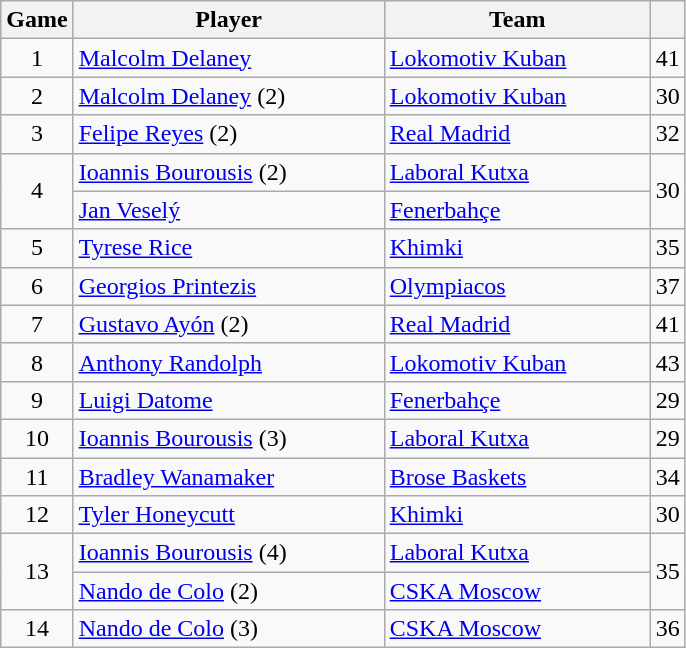<table class="wikitable sortable" style="text-align: center;">
<tr>
<th>Game</th>
<th style="width:200px;">Player</th>
<th style="width:170px;">Team</th>
<th></th>
</tr>
<tr>
<td>1</td>
<td align="left"> <a href='#'>Malcolm Delaney</a></td>
<td align="left"> <a href='#'>Lokomotiv Kuban</a></td>
<td>41</td>
</tr>
<tr>
<td>2</td>
<td align="left"> <a href='#'>Malcolm Delaney</a> (2)</td>
<td align="left"> <a href='#'>Lokomotiv Kuban</a></td>
<td>30</td>
</tr>
<tr>
<td>3</td>
<td align="left"> <a href='#'>Felipe Reyes</a> (2)</td>
<td align="left"> <a href='#'>Real Madrid</a></td>
<td>32</td>
</tr>
<tr>
<td rowspan=2>4</td>
<td align="left"> <a href='#'>Ioannis Bourousis</a> (2)</td>
<td align="left"> <a href='#'>Laboral Kutxa</a></td>
<td rowspan=2>30</td>
</tr>
<tr>
<td align="left"> <a href='#'>Jan Veselý</a></td>
<td align="left"> <a href='#'>Fenerbahçe</a></td>
</tr>
<tr>
<td>5</td>
<td align="left"> <a href='#'>Tyrese Rice</a></td>
<td align="left"> <a href='#'>Khimki</a></td>
<td>35</td>
</tr>
<tr>
<td>6</td>
<td align="left"> <a href='#'>Georgios Printezis</a></td>
<td align="left"> <a href='#'>Olympiacos</a></td>
<td>37</td>
</tr>
<tr>
<td>7</td>
<td align="left"> <a href='#'>Gustavo Ayón</a> (2)</td>
<td align="left"> <a href='#'>Real Madrid</a></td>
<td>41</td>
</tr>
<tr>
<td>8</td>
<td align="left"> <a href='#'>Anthony Randolph</a></td>
<td align="left"> <a href='#'>Lokomotiv Kuban</a></td>
<td>43</td>
</tr>
<tr>
<td>9</td>
<td align="left"> <a href='#'>Luigi Datome</a></td>
<td align="left"> <a href='#'>Fenerbahçe</a></td>
<td>29</td>
</tr>
<tr>
<td>10</td>
<td align="left"> <a href='#'>Ioannis Bourousis</a> (3)</td>
<td align="left"> <a href='#'>Laboral Kutxa</a></td>
<td>29</td>
</tr>
<tr>
<td>11</td>
<td align="left"> <a href='#'>Bradley Wanamaker</a></td>
<td align="left"> <a href='#'>Brose Baskets</a></td>
<td>34</td>
</tr>
<tr>
<td>12</td>
<td align="left"> <a href='#'>Tyler Honeycutt</a></td>
<td align="left"> <a href='#'>Khimki</a></td>
<td>30</td>
</tr>
<tr>
<td rowspan=2>13</td>
<td align="left"> <a href='#'>Ioannis Bourousis</a> (4)</td>
<td align="left"> <a href='#'>Laboral Kutxa</a></td>
<td rowspan=2>35</td>
</tr>
<tr>
<td align="left"> <a href='#'>Nando de Colo</a> (2)</td>
<td align="left"> <a href='#'>CSKA Moscow</a></td>
</tr>
<tr>
<td>14</td>
<td align="left"> <a href='#'>Nando de Colo</a> (3)</td>
<td align="left"> <a href='#'>CSKA Moscow</a></td>
<td>36</td>
</tr>
</table>
